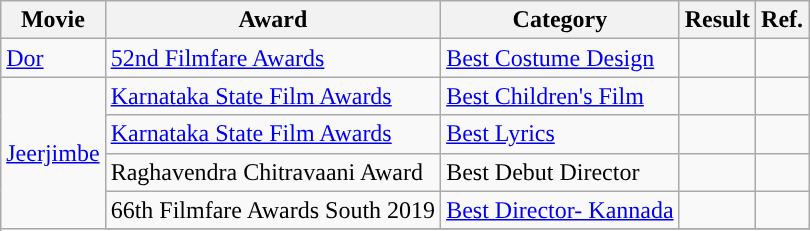<table class="wikitable sortable">
<tr>
<th>Movie</th>
<th>Award</th>
<th>Category</th>
<th>Result</th>
<th>Ref.</th>
</tr>
<tr>
<td><a href='#'>Dor</a></td>
<td><a href='#'>52nd Filmfare Awards</a></td>
<td><a href='#'>Best Costume Design</a></td>
<td></td>
<td></td>
</tr>
<tr>
<td rowspan=5><a href='#'>Jeerjimbe</a></td>
<td><a href='#'>Karnataka State Film Awards</a></td>
<td><a href='#'>Best Children's Film</a></td>
<td></td>
<td></td>
</tr>
<tr>
<td><a href='#'>Karnataka State Film Awards</a></td>
<td><a href='#'>Best Lyrics</a></td>
<td></td>
<td></td>
</tr>
<tr>
<td>Raghavendra Chitravaani Award</td>
<td>Best Debut Director</td>
<td></td>
<td></td>
</tr>
<tr>
<td>66th Filmfare Awards South 2019</td>
<td><a href='#'>Best Director- Kannada</a></td>
<td></td>
<td></td>
</tr>
<tr>
</tr>
</table>
